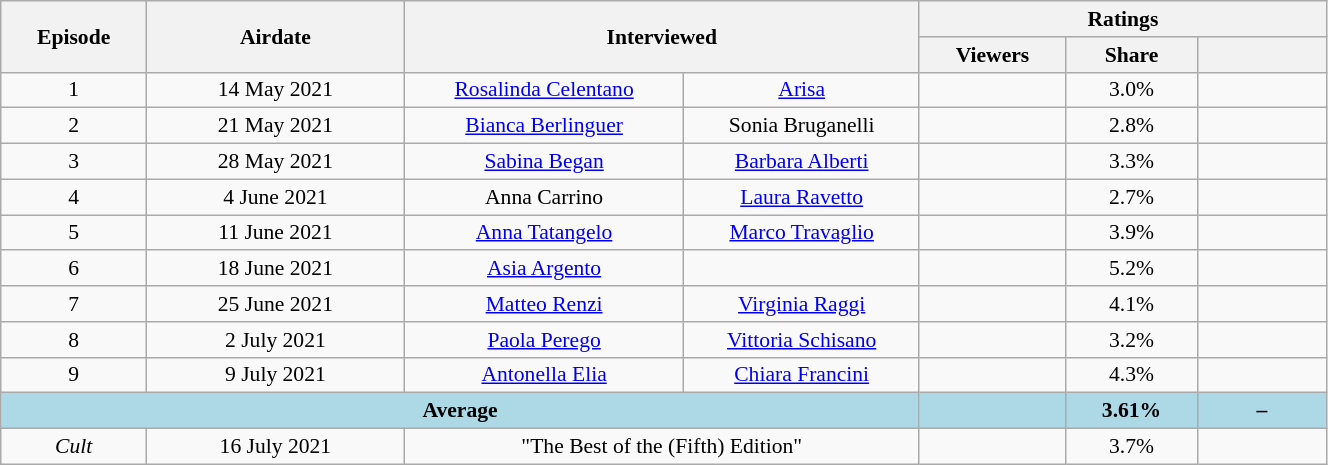<table class="wikitable" style="font-size:90%; width:70%; text-align:center">
<tr>
<th rowspan="2" style="width:5%;">Episode</th>
<th rowspan="2" style="width:10%;">Airdate</th>
<th rowspan="2" colspan="2" style="width:20%;">Interviewed</th>
<th colspan="3">Ratings</th>
</tr>
<tr>
<th style="width:5%;">Viewers</th>
<th style="width:5%;">Share</th>
<th style="width:5%;"></th>
</tr>
<tr>
<td>1</td>
<td>14 May 2021</td>
<td><a href='#'>Rosalinda Celentano</a></td>
<td><a href='#'>Arisa</a></td>
<td></td>
<td>3.0%</td>
<td></td>
</tr>
<tr>
<td>2</td>
<td>21 May 2021</td>
<td><a href='#'>Bianca Berlinguer</a></td>
<td>Sonia Bruganelli</td>
<td></td>
<td>2.8%</td>
<td></td>
</tr>
<tr>
<td>3</td>
<td>28 May 2021</td>
<td><a href='#'>Sabina Began</a></td>
<td><a href='#'>Barbara Alberti</a></td>
<td></td>
<td>3.3%</td>
<td></td>
</tr>
<tr>
<td>4</td>
<td>4 June 2021</td>
<td>Anna Carrino</td>
<td><a href='#'>Laura Ravetto</a></td>
<td></td>
<td>2.7%</td>
<td></td>
</tr>
<tr>
<td>5</td>
<td>11 June 2021</td>
<td><a href='#'>Anna Tatangelo</a></td>
<td><a href='#'>Marco Travaglio</a></td>
<td></td>
<td>3.9%</td>
<td></td>
</tr>
<tr>
<td>6</td>
<td>18 June 2021</td>
<td><a href='#'>Asia Argento</a></td>
<td></td>
<td></td>
<td>5.2%</td>
<td></td>
</tr>
<tr>
<td>7</td>
<td>25 June 2021</td>
<td><a href='#'>Matteo Renzi</a></td>
<td><a href='#'>Virginia Raggi</a></td>
<td></td>
<td>4.1%</td>
<td></td>
</tr>
<tr>
<td>8</td>
<td>2 July 2021</td>
<td><a href='#'>Paola Perego</a></td>
<td><a href='#'>Vittoria Schisano</a></td>
<td></td>
<td>3.2%</td>
<td></td>
</tr>
<tr>
<td>9</td>
<td>9 July 2021</td>
<td><a href='#'>Antonella Elia</a></td>
<td><a href='#'>Chiara Francini</a></td>
<td></td>
<td>4.3%</td>
<td></td>
</tr>
<tr>
<td colspan="4" style="background:lightblue"><strong>Average</strong></td>
<td style="background:lightblue"><strong></strong></td>
<td style="background:lightblue"><strong>3.61%</strong></td>
<td style="background:lightblue"><strong>–</strong></td>
</tr>
<tr>
<td><em>Cult</em></td>
<td>16 July 2021</td>
<td colspan="2">"The Best of the (Fifth) Edition"</td>
<td></td>
<td>3.7%</td>
<td></td>
</tr>
</table>
